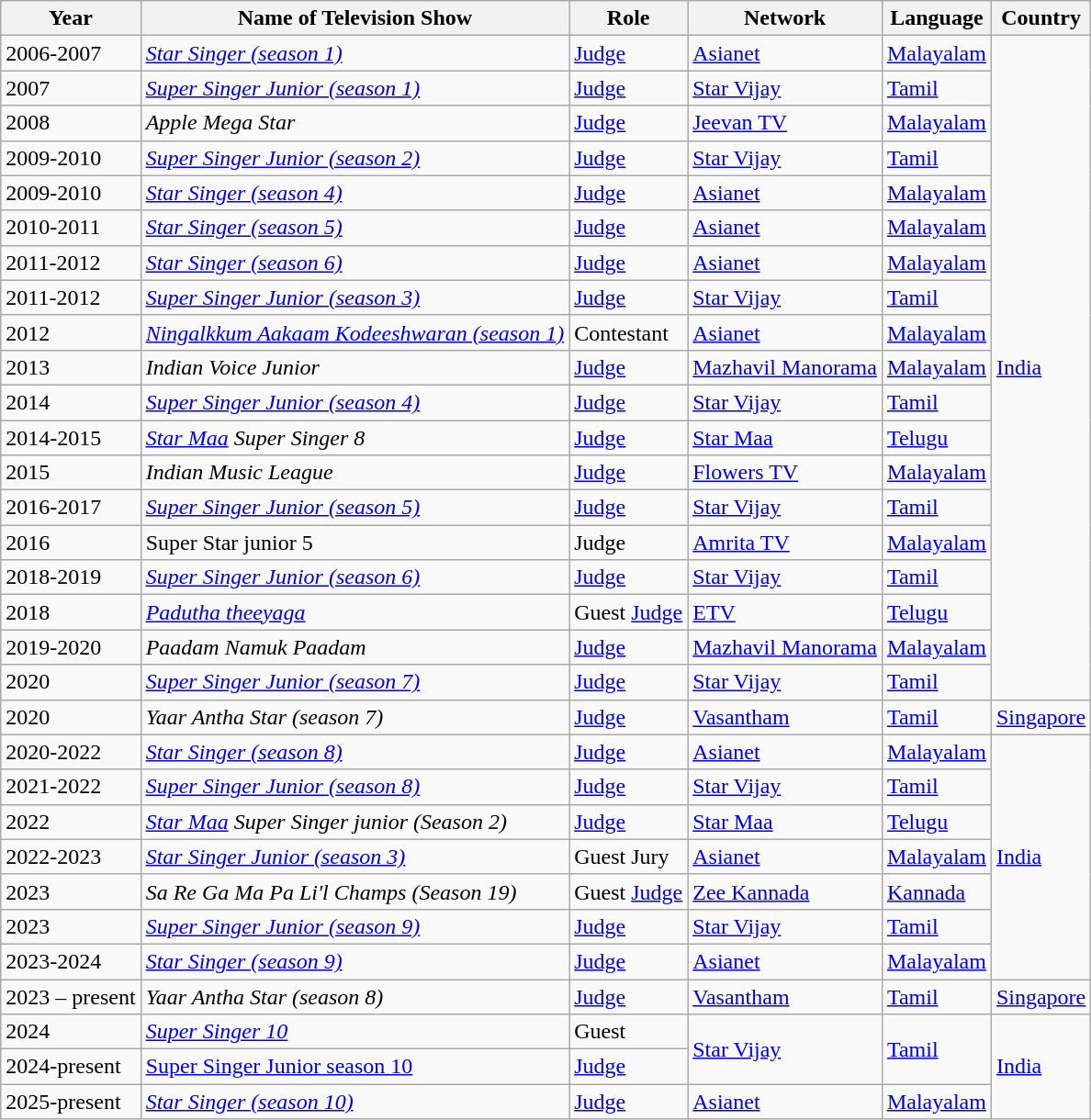<table class="wikitable">
<tr>
<th>Year</th>
<th>Name of Television Show</th>
<th>Role</th>
<th>Network</th>
<th>Language</th>
<th>Country</th>
</tr>
<tr>
<td>2006-2007</td>
<td><em><a href='#'>Star Singer (season 1)</a></em></td>
<td><a href='#'>Judge</a></td>
<td><a href='#'>Asianet</a></td>
<td><a href='#'>Malayalam</a></td>
<td rowspan="19"> <a href='#'>India</a></td>
</tr>
<tr>
<td>2007</td>
<td><em><a href='#'>Super Singer Junior (season 1)</a></em></td>
<td><a href='#'>Judge</a></td>
<td><a href='#'>Star Vijay</a></td>
<td><a href='#'>Tamil</a></td>
</tr>
<tr>
<td>2008</td>
<td><em>Apple Mega Star</em></td>
<td><a href='#'>Judge</a></td>
<td><a href='#'>Jeevan TV</a></td>
<td><a href='#'>Malayalam</a></td>
</tr>
<tr>
<td>2009-2010</td>
<td><em><a href='#'>Super Singer Junior (season 2)</a></em></td>
<td><a href='#'>Judge</a></td>
<td><a href='#'>Star Vijay</a></td>
<td><a href='#'>Tamil</a></td>
</tr>
<tr>
<td>2009-2010</td>
<td><em><a href='#'>Star Singer (season 4)</a></em></td>
<td><a href='#'>Judge</a></td>
<td><a href='#'>Asianet</a></td>
<td><a href='#'>Malayalam</a></td>
</tr>
<tr>
<td>2010-2011</td>
<td><em><a href='#'>Star Singer (season 5)</a></em></td>
<td><a href='#'>Judge</a></td>
<td><a href='#'>Asianet</a></td>
<td><a href='#'>Malayalam</a></td>
</tr>
<tr>
<td>2011-2012</td>
<td><em><a href='#'>Star Singer (season 6)</a></em></td>
<td><a href='#'>Judge</a></td>
<td><a href='#'>Asianet</a></td>
<td><a href='#'>Malayalam</a></td>
</tr>
<tr>
<td>2011-2012</td>
<td><em><a href='#'>Super Singer Junior (season 3)</a></em></td>
<td><a href='#'>Judge</a></td>
<td><a href='#'>Star Vijay</a></td>
<td><a href='#'>Tamil</a></td>
</tr>
<tr>
<td>2012</td>
<td><em><a href='#'>Ningalkkum Aakaam Kodeeshwaran (season 1)</a></em></td>
<td>Contestant</td>
<td><a href='#'>Asianet</a></td>
<td><a href='#'>Malayalam</a></td>
</tr>
<tr>
<td>2013</td>
<td><em>Indian Voice Junior</em></td>
<td><a href='#'>Judge</a></td>
<td><a href='#'>Mazhavil Manorama</a></td>
<td><a href='#'>Malayalam</a></td>
</tr>
<tr>
<td>2014</td>
<td><em><a href='#'>Super Singer Junior (season 4)</a></em></td>
<td><a href='#'>Judge</a></td>
<td><a href='#'>Star Vijay</a></td>
<td><a href='#'>Tamil</a></td>
</tr>
<tr>
<td>2014-2015</td>
<td><em><a href='#'>Star Maa</a> Super Singer 8</em> </td>
<td><a href='#'>Judge</a></td>
<td><a href='#'>Star Maa</a></td>
<td><a href='#'>Telugu</a></td>
</tr>
<tr>
<td>2015</td>
<td><em>Indian Music League</em></td>
<td><a href='#'>Judge</a></td>
<td><a href='#'>Flowers TV</a></td>
<td><a href='#'>Malayalam</a></td>
</tr>
<tr>
<td>2016-2017</td>
<td><em><a href='#'>Super Singer Junior (season 5)</a></em></td>
<td><a href='#'>Judge</a></td>
<td><a href='#'>Star Vijay</a></td>
<td><a href='#'>Tamil</a></td>
</tr>
<tr>
<td>2016</td>
<td>Super Star junior 5</td>
<td>Judge</td>
<td><a href='#'>Amrita TV</a></td>
<td><a href='#'>Malayalam</a></td>
</tr>
<tr>
<td>2018-2019</td>
<td><em><a href='#'>Super Singer Junior (season 6)</a></em></td>
<td><a href='#'>Judge</a></td>
<td><a href='#'>Star Vijay</a></td>
<td><a href='#'>Tamil</a></td>
</tr>
<tr>
<td>2018</td>
<td><em><a href='#'>Padutha theeyaga</a></em></td>
<td>Guest <a href='#'>Judge</a></td>
<td><a href='#'>ETV</a></td>
<td><a href='#'>Telugu</a></td>
</tr>
<tr>
<td>2019-2020</td>
<td><em>Paadam Namuk Paadam</em></td>
<td><a href='#'>Judge</a></td>
<td><a href='#'>Mazhavil Manorama</a></td>
<td><a href='#'>Malayalam</a></td>
</tr>
<tr>
<td>2020</td>
<td><em><a href='#'>Super Singer Junior (season 7)</a></em></td>
<td><a href='#'>Judge</a></td>
<td><a href='#'>Star Vijay</a></td>
<td><a href='#'>Tamil</a></td>
</tr>
<tr>
<td>2020</td>
<td><em>Yaar Antha Star (season 7)</em></td>
<td><a href='#'>Judge</a></td>
<td><a href='#'>Vasantham</a></td>
<td><a href='#'>Tamil</a></td>
<td> <a href='#'>Singapore</a></td>
</tr>
<tr>
<td>2020-2022</td>
<td><em><a href='#'>Star Singer (season 8)</a></em></td>
<td><a href='#'>Judge</a></td>
<td><a href='#'>Asianet</a></td>
<td><a href='#'>Malayalam</a></td>
<td rowspan="7"> <a href='#'>India</a></td>
</tr>
<tr>
<td>2021-2022</td>
<td><em><a href='#'>Super Singer Junior (season 8)</a></em></td>
<td><a href='#'>Judge</a></td>
<td><a href='#'>Star Vijay</a></td>
<td><a href='#'>Tamil</a></td>
</tr>
<tr>
<td>2022</td>
<td><em><a href='#'>Star Maa</a> Super Singer junior (Season 2)</em> </td>
<td><a href='#'>Judge</a></td>
<td><a href='#'>Star Maa</a></td>
<td><a href='#'>Telugu</a></td>
</tr>
<tr>
<td>2022-2023</td>
<td><em><a href='#'>Star Singer Junior (season 3)</a></em></td>
<td>Guest Jury</td>
<td><a href='#'>Asianet</a></td>
<td><a href='#'>Malayalam</a></td>
</tr>
<tr>
<td>2023</td>
<td><em>Sa Re Ga Ma Pa Li'l Champs (Season 19)</em> </td>
<td>Guest <a href='#'>Judge</a></td>
<td><a href='#'>Zee Kannada</a></td>
<td><a href='#'>Kannada</a></td>
</tr>
<tr>
<td>2023</td>
<td><em><a href='#'>Super Singer Junior (season 9)</a></em></td>
<td><a href='#'>Judge</a></td>
<td><a href='#'>Star Vijay</a></td>
<td><a href='#'>Tamil</a></td>
</tr>
<tr>
<td>2023-2024</td>
<td><em><a href='#'>Star Singer (season 9)</a></em></td>
<td><a href='#'>Judge</a></td>
<td><a href='#'>Asianet</a></td>
<td><a href='#'>Malayalam</a></td>
</tr>
<tr>
<td>2023 – present</td>
<td><em>Yaar Antha Star (season 8)</em></td>
<td><a href='#'>Judge</a></td>
<td><a href='#'>Vasantham</a></td>
<td><a href='#'>Tamil</a></td>
<td> <a href='#'>Singapore</a></td>
</tr>
<tr>
<td>2024</td>
<td><em><a href='#'>Super Singer 10</a></em></td>
<td>Guest</td>
<td rowspan="2"><a href='#'>Star Vijay</a></td>
<td rowspan="2"><a href='#'>Tamil</a></td>
<td rowspan="3"> <a href='#'>India</a></td>
</tr>
<tr>
<td>2024-present</td>
<td><a href='#'>Super Singer Junior season 10</a></td>
<td><a href='#'>Judge</a></td>
</tr>
<tr>
<td>2025-present</td>
<td><em><a href='#'>Star Singer (season 10)</a></em></td>
<td><a href='#'>Judge</a></td>
<td><a href='#'>Asianet</a></td>
<td><a href='#'>Malayalam</a></td>
</tr>
</table>
